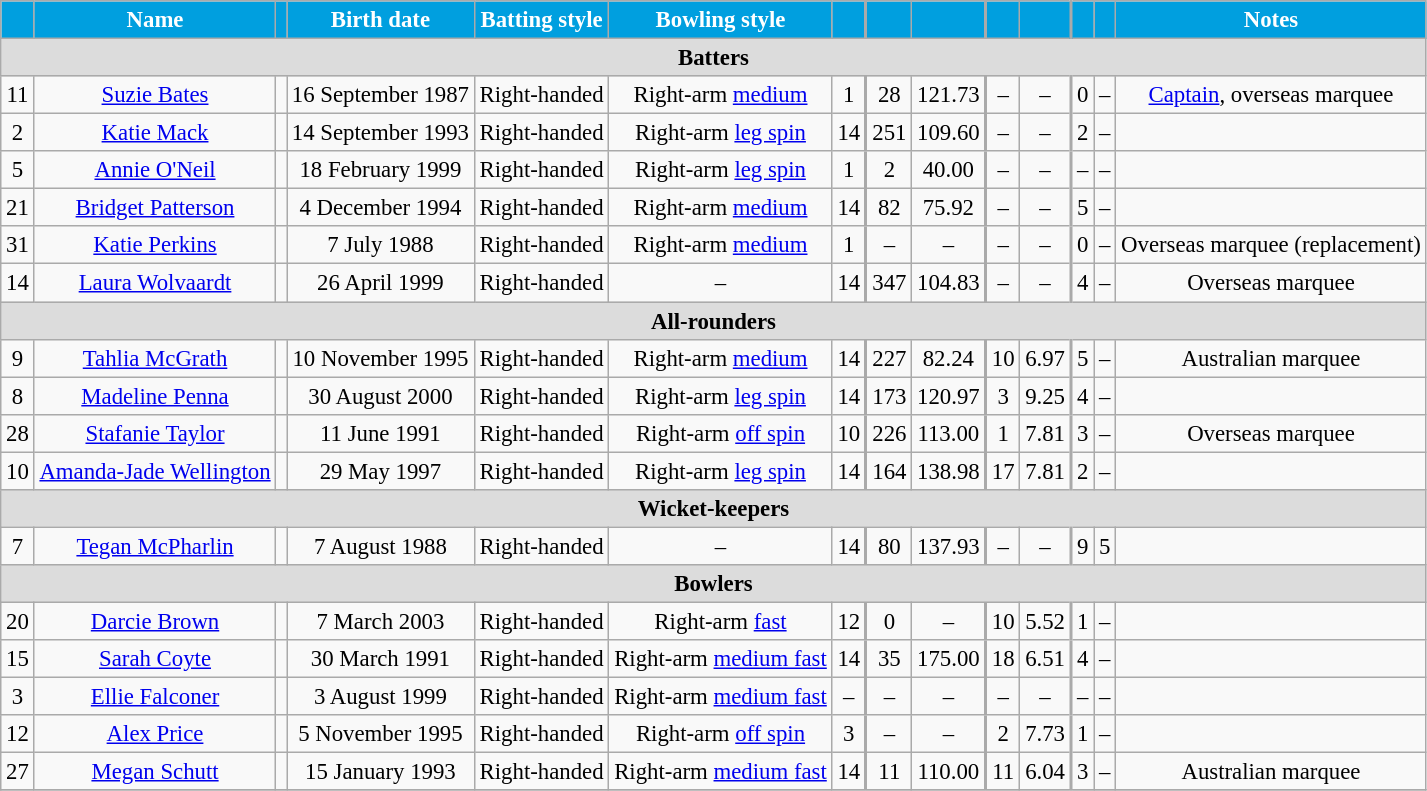<table class="wikitable" style="font-size:95%;">
<tr>
<th style="background:#009FDF; color:white;"></th>
<th style="background:#009FDF; color:white;">Name</th>
<th style="background:#009FDF; color:white;"></th>
<th style="background:#009FDF; color:white;">Birth date</th>
<th style="background:#009FDF; color:white;">Batting style</th>
<th style="background:#009FDF; color:white;">Bowling style</th>
<th style="background:#009FDF; color:white;"></th>
<th style="background:#009FDF; color:white; border-left-width: 2px;"></th>
<th style="background:#009FDF; color:white;"></th>
<th style="background:#009FDF; color:white; border-left-width: 2px;"></th>
<th style="background:#009FDF; color:white;"></th>
<th style="background:#009FDF; color:white; border-left-width: 2px;"></th>
<th style="background:#009FDF; color:white;"></th>
<th style="background: #009FDF; color:white;">Notes</th>
</tr>
<tr>
<th colspan="14" style="background: #DCDCDC" align="center">Batters</th>
</tr>
<tr align="center">
<td>11</td>
<td><a href='#'>Suzie Bates</a></td>
<td></td>
<td>16 September 1987</td>
<td>Right-handed</td>
<td>Right-arm <a href='#'>medium</a></td>
<td>1</td>
<td style="border-left-width: 2px">28</td>
<td>121.73</td>
<td style="border-left-width: 2px">–</td>
<td>–</td>
<td style="border-left-width: 2px">0</td>
<td>–</td>
<td><a href='#'>Captain</a>, overseas marquee</td>
</tr>
<tr align="center">
<td>2</td>
<td><a href='#'>Katie Mack</a></td>
<td></td>
<td>14 September 1993</td>
<td>Right-handed</td>
<td>Right-arm <a href='#'>leg spin</a></td>
<td>14</td>
<td style="border-left-width: 2px">251</td>
<td>109.60</td>
<td style="border-left-width: 2px">–</td>
<td>–</td>
<td style="border-left-width: 2px">2</td>
<td>–</td>
<td></td>
</tr>
<tr align="center">
<td>5</td>
<td><a href='#'>Annie O'Neil</a></td>
<td></td>
<td>18 February 1999</td>
<td>Right-handed</td>
<td>Right-arm <a href='#'>leg spin</a></td>
<td>1</td>
<td style="border-left-width: 2px">2</td>
<td>40.00</td>
<td style="border-left-width: 2px">–</td>
<td>–</td>
<td style="border-left-width: 2px">–</td>
<td>–</td>
<td></td>
</tr>
<tr align="center">
<td>21</td>
<td><a href='#'>Bridget Patterson</a></td>
<td></td>
<td>4 December 1994</td>
<td>Right-handed</td>
<td>Right-arm <a href='#'>medium</a></td>
<td>14</td>
<td style="border-left-width: 2px">82</td>
<td>75.92</td>
<td style="border-left-width: 2px">–</td>
<td>–</td>
<td style="border-left-width: 2px">5</td>
<td>–</td>
<td></td>
</tr>
<tr align="center">
<td>31</td>
<td><a href='#'>Katie Perkins</a></td>
<td></td>
<td>7 July 1988</td>
<td>Right-handed</td>
<td>Right-arm <a href='#'>medium</a></td>
<td>1</td>
<td style="border-left-width: 2px">–</td>
<td>–</td>
<td style="border-left-width: 2px">–</td>
<td>–</td>
<td style="border-left-width: 2px">0</td>
<td>–</td>
<td>Overseas marquee (replacement)</td>
</tr>
<tr align="center">
<td>14</td>
<td><a href='#'>Laura Wolvaardt</a></td>
<td></td>
<td>26 April 1999</td>
<td>Right-handed</td>
<td>–</td>
<td>14</td>
<td style="border-left-width: 2px">347</td>
<td>104.83</td>
<td style="border-left-width: 2px">–</td>
<td>–</td>
<td style="border-left-width: 2px">4</td>
<td>–</td>
<td>Overseas marquee</td>
</tr>
<tr>
<th colspan="14" style="background: #DCDCDC" align="center">All-rounders</th>
</tr>
<tr align="center">
<td>9</td>
<td><a href='#'>Tahlia McGrath</a></td>
<td></td>
<td>10 November 1995</td>
<td>Right-handed</td>
<td>Right-arm <a href='#'>medium</a></td>
<td>14</td>
<td style="border-left-width: 2px">227</td>
<td>82.24</td>
<td style="border-left-width: 2px">10</td>
<td>6.97</td>
<td style="border-left-width: 2px">5</td>
<td>–</td>
<td>Australian marquee</td>
</tr>
<tr align="center">
<td>8</td>
<td><a href='#'>Madeline Penna</a></td>
<td></td>
<td>30 August 2000</td>
<td>Right-handed</td>
<td>Right-arm <a href='#'>leg spin</a></td>
<td>14</td>
<td style="border-left-width: 2px">173</td>
<td>120.97</td>
<td style="border-left-width: 2px">3</td>
<td>9.25</td>
<td style="border-left-width: 2px">4</td>
<td>–</td>
<td></td>
</tr>
<tr align="center">
<td>28</td>
<td><a href='#'>Stafanie Taylor</a></td>
<td></td>
<td>11 June 1991</td>
<td>Right-handed</td>
<td>Right-arm <a href='#'>off spin</a></td>
<td>10</td>
<td style="border-left-width: 2px">226</td>
<td>113.00</td>
<td style="border-left-width: 2px">1</td>
<td>7.81</td>
<td style="border-left-width: 2px">3</td>
<td>–</td>
<td>Overseas marquee</td>
</tr>
<tr align="center">
<td>10</td>
<td><a href='#'>Amanda-Jade Wellington</a></td>
<td></td>
<td>29 May 1997</td>
<td>Right-handed</td>
<td>Right-arm <a href='#'>leg spin</a></td>
<td>14</td>
<td style="border-left-width: 2px">164</td>
<td>138.98</td>
<td style="border-left-width: 2px">17</td>
<td>7.81</td>
<td style="border-left-width: 2px">2</td>
<td>–</td>
<td></td>
</tr>
<tr>
<th colspan="14" style="background: #DCDCDC" align="center">Wicket-keepers</th>
</tr>
<tr align="center">
<td>7</td>
<td><a href='#'>Tegan McPharlin</a></td>
<td></td>
<td>7 August 1988</td>
<td>Right-handed</td>
<td>–</td>
<td>14</td>
<td style="border-left-width: 2px">80</td>
<td>137.93</td>
<td style="border-left-width: 2px">–</td>
<td>–</td>
<td style="border-left-width: 2px">9</td>
<td>5</td>
<td></td>
</tr>
<tr>
<th colspan="14" style="background: #DCDCDC" align="center">Bowlers</th>
</tr>
<tr align="center">
<td>20</td>
<td><a href='#'>Darcie Brown</a></td>
<td></td>
<td>7 March 2003</td>
<td>Right-handed</td>
<td>Right-arm <a href='#'>fast</a></td>
<td>12</td>
<td style="border-left-width: 2px">0</td>
<td>–</td>
<td style="border-left-width: 2px">10</td>
<td>5.52</td>
<td style="border-left-width: 2px">1</td>
<td>–</td>
<td></td>
</tr>
<tr align="center">
<td>15</td>
<td><a href='#'>Sarah Coyte</a></td>
<td></td>
<td>30 March 1991</td>
<td>Right-handed</td>
<td>Right-arm <a href='#'>medium fast</a></td>
<td>14</td>
<td style="border-left-width: 2px">35</td>
<td>175.00</td>
<td style="border-left-width: 2px">18</td>
<td>6.51</td>
<td style="border-left-width: 2px">4</td>
<td>–</td>
<td></td>
</tr>
<tr align="center">
<td>3</td>
<td><a href='#'>Ellie Falconer</a></td>
<td></td>
<td>3 August 1999</td>
<td>Right-handed</td>
<td>Right-arm <a href='#'>medium fast</a></td>
<td>–</td>
<td style="border-left-width: 2px">–</td>
<td>–</td>
<td style="border-left-width: 2px">–</td>
<td>–</td>
<td style="border-left-width: 2px">–</td>
<td>–</td>
<td></td>
</tr>
<tr align="center">
<td>12</td>
<td><a href='#'>Alex Price</a></td>
<td></td>
<td>5 November 1995</td>
<td>Right-handed</td>
<td>Right-arm <a href='#'>off spin</a></td>
<td>3</td>
<td style="border-left-width: 2px">–</td>
<td>–</td>
<td style="border-left-width: 2px">2</td>
<td>7.73</td>
<td style="border-left-width: 2px">1</td>
<td>–</td>
<td></td>
</tr>
<tr align="center">
<td>27</td>
<td><a href='#'>Megan Schutt</a></td>
<td></td>
<td>15 January 1993</td>
<td>Right-handed</td>
<td>Right-arm <a href='#'>medium fast</a></td>
<td>14</td>
<td style="border-left-width: 2px">11</td>
<td>110.00</td>
<td style="border-left-width: 2px">11</td>
<td>6.04</td>
<td style="border-left-width: 2px">3</td>
<td>–</td>
<td>Australian marquee</td>
</tr>
<tr>
</tr>
</table>
